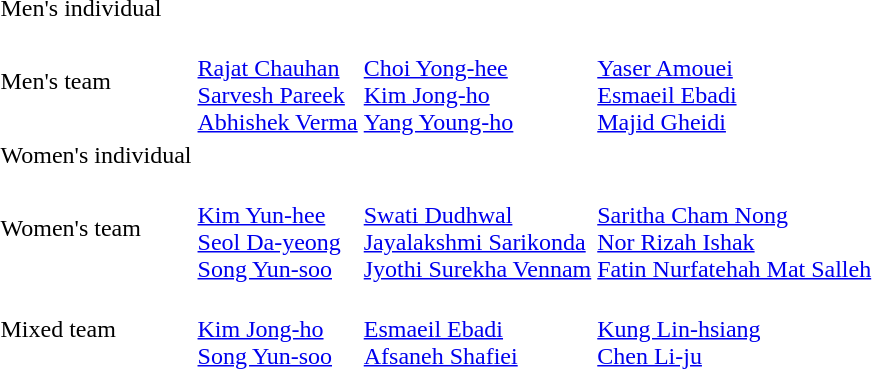<table>
<tr>
<td>Men's individual</td>
<td></td>
<td></td>
<td></td>
</tr>
<tr>
<td>Men's team</td>
<td><br><a href='#'>Rajat Chauhan</a><br><a href='#'>Sarvesh Pareek</a><br><a href='#'>Abhishek Verma</a></td>
<td><br><a href='#'>Choi Yong-hee</a><br><a href='#'>Kim Jong-ho</a><br><a href='#'>Yang Young-ho</a></td>
<td><br><a href='#'>Yaser Amouei</a><br><a href='#'>Esmaeil Ebadi</a><br><a href='#'>Majid Gheidi</a></td>
</tr>
<tr>
<td>Women's individual</td>
<td></td>
<td></td>
<td></td>
</tr>
<tr>
<td>Women's team</td>
<td><br><a href='#'>Kim Yun-hee</a><br><a href='#'>Seol Da-yeong</a><br><a href='#'>Song Yun-soo</a></td>
<td><br><a href='#'>Swati Dudhwal</a><br><a href='#'>Jayalakshmi Sarikonda</a><br><a href='#'>Jyothi Surekha Vennam</a></td>
<td><br><a href='#'>Saritha Cham Nong</a><br><a href='#'>Nor Rizah Ishak</a><br><a href='#'>Fatin Nurfatehah Mat Salleh</a></td>
</tr>
<tr>
<td>Mixed team</td>
<td><br><a href='#'>Kim Jong-ho</a><br><a href='#'>Song Yun-soo</a></td>
<td><br><a href='#'>Esmaeil Ebadi</a><br><a href='#'>Afsaneh Shafiei</a></td>
<td><br><a href='#'>Kung Lin-hsiang</a><br><a href='#'>Chen Li-ju</a></td>
</tr>
</table>
